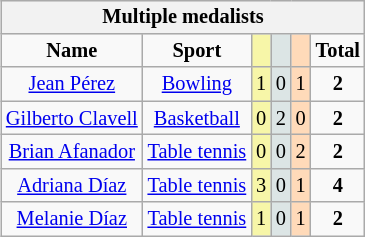<table class=wikitable style="font-size:85%; float:right;text-align:center">
<tr bgcolor=EFEFEF>
<th colspan=7><strong>Multiple medalists</strong></th>
</tr>
<tr>
<td><strong>Name</strong></td>
<td><strong>Sport</strong></td>
<td bgcolor=F7F6A8></td>
<td bgcolor=DCE5E5></td>
<td bgcolor=FFDAB9></td>
<td><strong>Total</strong></td>
</tr>
<tr>
<td><a href='#'>Jean Pérez</a></td>
<td><a href='#'>Bowling</a></td>
<td bgcolor=F7F6A8>1</td>
<td bgcolor=DCE5E5>0</td>
<td bgcolor=FFDAB9>1</td>
<td><strong>2</strong></td>
</tr>
<tr>
<td><a href='#'>Gilberto Clavell</a></td>
<td><a href='#'>Basketball</a></td>
<td bgcolor=F7F6A8>0</td>
<td bgcolor=DCE5E5>2</td>
<td bgcolor=FFDAB9>0</td>
<td><strong>2</strong></td>
</tr>
<tr>
<td><a href='#'>Brian Afanador</a></td>
<td><a href='#'>Table tennis</a></td>
<td bgcolor=F7F6A8>0</td>
<td bgcolor=DCE5E5>0</td>
<td bgcolor=FFDAB9>2</td>
<td><strong>2</strong></td>
</tr>
<tr>
<td><a href='#'>Adriana Díaz</a></td>
<td><a href='#'>Table tennis</a></td>
<td bgcolor=F7F6A8>3</td>
<td bgcolor=DCE5E5>0</td>
<td bgcolor=FFDAB9>1</td>
<td><strong>4</strong></td>
</tr>
<tr>
<td><a href='#'>Melanie Díaz</a></td>
<td><a href='#'>Table tennis</a></td>
<td bgcolor=F7F6A8>1</td>
<td bgcolor=DCE5E5>0</td>
<td bgcolor=FFDAB9>1</td>
<td><strong>2</strong></td>
</tr>
</table>
